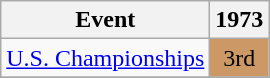<table class="wikitable">
<tr>
<th>Event</th>
<th>1973</th>
</tr>
<tr>
<td><a href='#'>U.S. Championships</a></td>
<td align="center" bgcolor="#cc9966">3rd</td>
</tr>
<tr>
</tr>
</table>
